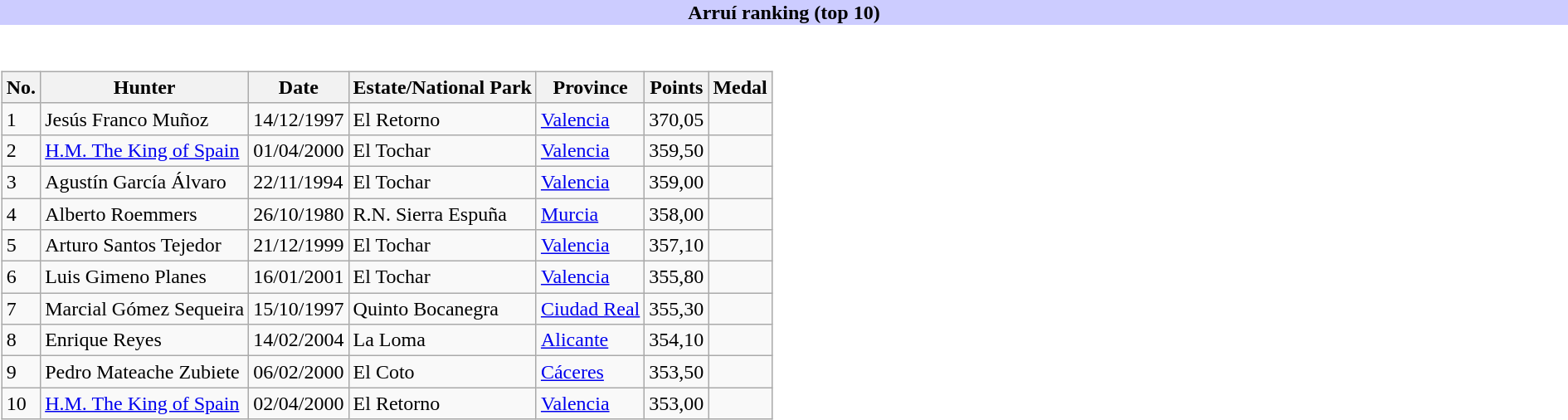<table class="toccolours collapsible collapsed"  style="width: 100%; margin: auto;">
<tr>
<th style="background:#ccf;">Arruí ranking (top 10)</th>
</tr>
<tr>
<td><br><table class="wikitable sortable">
<tr>
<th>No.</th>
<th>Hunter</th>
<th>Date</th>
<th>Estate/National Park</th>
<th>Province</th>
<th>Points</th>
<th>Medal</th>
</tr>
<tr>
<td>1</td>
<td>Jesús Franco Muñoz</td>
<td>14/12/1997</td>
<td>El Retorno</td>
<td><a href='#'>Valencia</a></td>
<td>370,05</td>
<td></td>
</tr>
<tr>
<td>2</td>
<td><a href='#'>H.M. The King of Spain</a></td>
<td>01/04/2000</td>
<td>El Tochar</td>
<td><a href='#'>Valencia</a></td>
<td>359,50</td>
<td></td>
</tr>
<tr>
<td>3</td>
<td>Agustín García Álvaro</td>
<td>22/11/1994</td>
<td>El Tochar</td>
<td><a href='#'>Valencia</a></td>
<td>359,00</td>
<td></td>
</tr>
<tr>
<td>4</td>
<td>Alberto Roemmers</td>
<td>26/10/1980</td>
<td>R.N. Sierra Espuña</td>
<td><a href='#'>Murcia</a></td>
<td>358,00</td>
<td></td>
</tr>
<tr>
<td>5</td>
<td>Arturo Santos Tejedor</td>
<td>21/12/1999</td>
<td>El Tochar</td>
<td><a href='#'>Valencia</a></td>
<td>357,10</td>
<td></td>
</tr>
<tr>
<td>6</td>
<td>Luis Gimeno Planes</td>
<td>16/01/2001</td>
<td>El Tochar</td>
<td><a href='#'>Valencia</a></td>
<td>355,80</td>
<td></td>
</tr>
<tr>
<td>7</td>
<td>Marcial Gómez Sequeira</td>
<td>15/10/1997</td>
<td>Quinto Bocanegra</td>
<td><a href='#'>Ciudad Real</a></td>
<td>355,30</td>
<td></td>
</tr>
<tr>
<td>8</td>
<td>Enrique Reyes</td>
<td>14/02/2004</td>
<td>La Loma</td>
<td><a href='#'>Alicante</a></td>
<td>354,10</td>
<td></td>
</tr>
<tr>
<td>9</td>
<td>Pedro Mateache Zubiete</td>
<td>06/02/2000</td>
<td>El Coto</td>
<td><a href='#'>Cáceres</a></td>
<td>353,50</td>
<td></td>
</tr>
<tr>
<td>10</td>
<td><a href='#'>H.M. The King of Spain</a></td>
<td>02/04/2000</td>
<td>El Retorno</td>
<td><a href='#'>Valencia</a></td>
<td>353,00</td>
<td></td>
</tr>
</table>
</td>
</tr>
</table>
